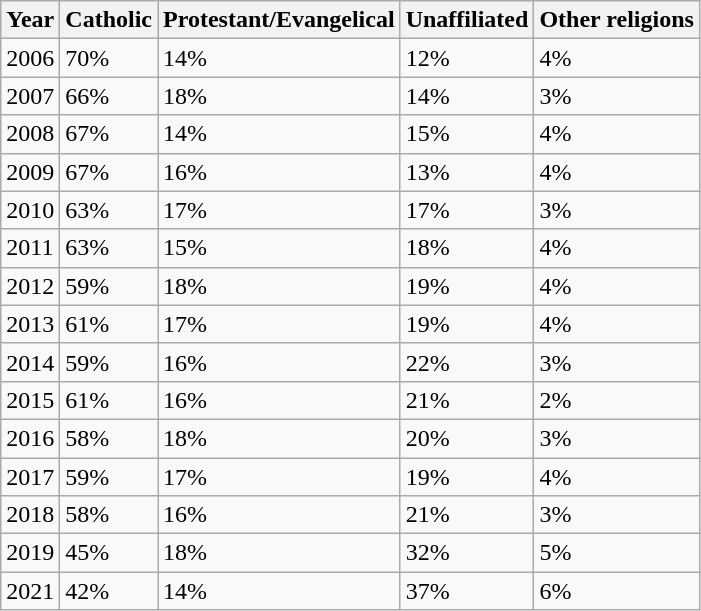<table class="wikitable">
<tr>
<th>Year</th>
<th>Catholic</th>
<th>Protestant/Evangelical</th>
<th>Unaffiliated</th>
<th>Other religions</th>
</tr>
<tr>
<td>2006</td>
<td>70%</td>
<td>14%</td>
<td>12%</td>
<td>4%</td>
</tr>
<tr>
<td>2007</td>
<td>66%</td>
<td>18%</td>
<td>14%</td>
<td>3%</td>
</tr>
<tr>
<td>2008</td>
<td>67%</td>
<td>14%</td>
<td>15%</td>
<td>4%</td>
</tr>
<tr>
<td>2009</td>
<td>67%</td>
<td>16%</td>
<td>13%</td>
<td>4%</td>
</tr>
<tr>
<td>2010</td>
<td>63%</td>
<td>17%</td>
<td>17%</td>
<td>3%</td>
</tr>
<tr>
<td>2011</td>
<td>63%</td>
<td>15%</td>
<td>18%</td>
<td>4%</td>
</tr>
<tr>
<td>2012</td>
<td>59%</td>
<td>18%</td>
<td>19%</td>
<td>4%</td>
</tr>
<tr>
<td>2013</td>
<td>61%</td>
<td>17%</td>
<td>19%</td>
<td>4%</td>
</tr>
<tr>
<td>2014</td>
<td>59%</td>
<td>16%</td>
<td>22%</td>
<td>3%</td>
</tr>
<tr>
<td>2015</td>
<td>61%</td>
<td>16%</td>
<td>21%</td>
<td>2%</td>
</tr>
<tr>
<td>2016</td>
<td>58%</td>
<td>18%</td>
<td>20%</td>
<td>3%</td>
</tr>
<tr>
<td>2017</td>
<td>59%</td>
<td>17%</td>
<td>19%</td>
<td>4%</td>
</tr>
<tr>
<td>2018</td>
<td>58%</td>
<td>16%</td>
<td>21%</td>
<td>3%</td>
</tr>
<tr>
<td>2019</td>
<td>45%</td>
<td>18%</td>
<td>32%</td>
<td>5%</td>
</tr>
<tr>
<td>2021</td>
<td>42%</td>
<td>14%</td>
<td>37%</td>
<td>6%</td>
</tr>
</table>
